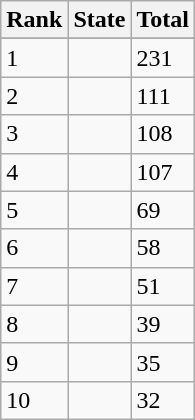<table class="wikitable">
<tr>
<th>Rank</th>
<th>State</th>
<th>Total</th>
</tr>
<tr>
</tr>
<tr>
<td>1</td>
<td></td>
<td>231</td>
</tr>
<tr>
<td>2</td>
<td></td>
<td>111</td>
</tr>
<tr>
<td>3</td>
<td></td>
<td>108</td>
</tr>
<tr>
<td>4</td>
<td></td>
<td>107</td>
</tr>
<tr>
<td>5</td>
<td></td>
<td>69</td>
</tr>
<tr>
<td>6</td>
<td></td>
<td>58</td>
</tr>
<tr>
<td>7</td>
<td></td>
<td>51</td>
</tr>
<tr>
<td>8</td>
<td></td>
<td>39</td>
</tr>
<tr>
<td>9</td>
<td></td>
<td>35</td>
</tr>
<tr>
<td>10</td>
<td></td>
<td>32</td>
</tr>
</table>
